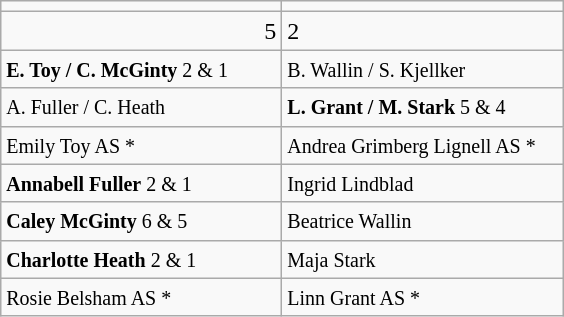<table class="wikitable">
<tr>
<td align="center" width="180"></td>
<td align="center" width="180"></td>
</tr>
<tr>
<td align="right">5</td>
<td>2</td>
</tr>
<tr>
<td><small><strong>E. Toy / C. McGinty</strong> 2 & 1</small></td>
<td><small>B. Wallin / S. Kjellker</small></td>
</tr>
<tr>
<td><small>A. Fuller / C. Heath</small></td>
<td><small><strong>L. Grant / M. Stark</strong> 5 & 4</small></td>
</tr>
<tr>
<td><small>Emily Toy AS *</small></td>
<td><small>Andrea Grimberg Lignell AS *</small></td>
</tr>
<tr>
<td><small><strong>Annabell Fuller</strong> 2 & 1</small></td>
<td><small>Ingrid Lindblad</small></td>
</tr>
<tr>
<td><small><strong>Caley McGinty</strong> 6 & 5</small></td>
<td><small>Beatrice Wallin</small></td>
</tr>
<tr>
<td><small><strong>Charlotte Heath</strong> 2 & 1</small></td>
<td><small>Maja Stark</small></td>
</tr>
<tr>
<td><small>Rosie Belsham AS *</small></td>
<td><small>Linn Grant AS *</small></td>
</tr>
</table>
